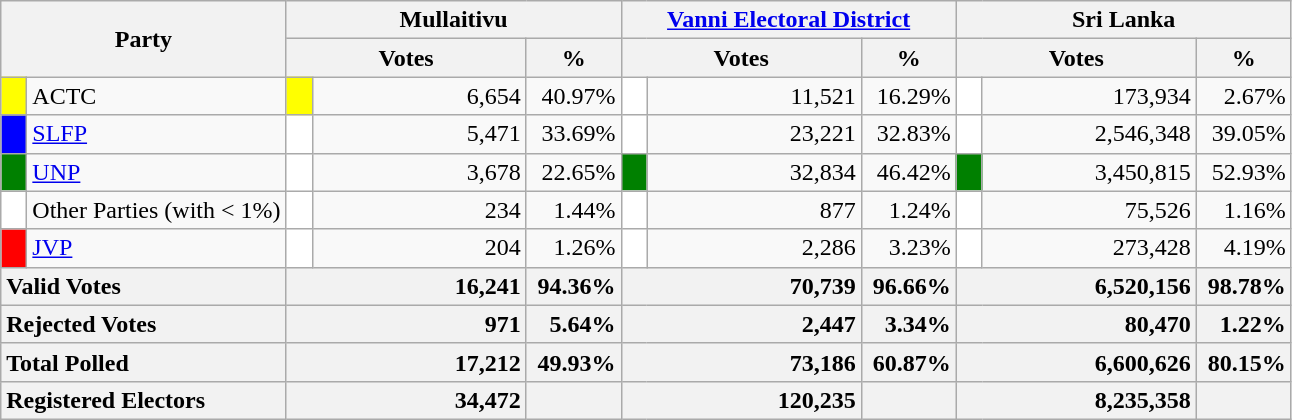<table class="wikitable">
<tr>
<th colspan="2" width="144px"rowspan="2">Party</th>
<th colspan="3" width="216px">Mullaitivu</th>
<th colspan="3" width="216px"><a href='#'>Vanni Electoral District</a></th>
<th colspan="3" width="216px">Sri Lanka</th>
</tr>
<tr>
<th colspan="2" width="144px">Votes</th>
<th>%</th>
<th colspan="2" width="144px">Votes</th>
<th>%</th>
<th colspan="2" width="144px">Votes</th>
<th>%</th>
</tr>
<tr>
<td style="background-color:yellow;" width="10px"></td>
<td style="text-align:left;">ACTC</td>
<td style="background-color:yellow;" width="10px"></td>
<td style="text-align:right;">6,654</td>
<td style="text-align:right;">40.97%</td>
<td style="background-color:white;" width="10px"></td>
<td style="text-align:right;">11,521</td>
<td style="text-align:right;">16.29%</td>
<td style="background-color:white;" width="10px"></td>
<td style="text-align:right;">173,934</td>
<td style="text-align:right;">2.67%</td>
</tr>
<tr>
<td style="background-color:blue;" width="10px"></td>
<td style="text-align:left;"><a href='#'>SLFP</a></td>
<td style="background-color:white;" width="10px"></td>
<td style="text-align:right;">5,471</td>
<td style="text-align:right;">33.69%</td>
<td style="background-color:white;" width="10px"></td>
<td style="text-align:right;">23,221</td>
<td style="text-align:right;">32.83%</td>
<td style="background-color:white;" width="10px"></td>
<td style="text-align:right;">2,546,348</td>
<td style="text-align:right;">39.05%</td>
</tr>
<tr>
<td style="background-color:green;" width="10px"></td>
<td style="text-align:left;"><a href='#'>UNP</a></td>
<td style="background-color:white;" width="10px"></td>
<td style="text-align:right;">3,678</td>
<td style="text-align:right;">22.65%</td>
<td style="background-color:green;" width="10px"></td>
<td style="text-align:right;">32,834</td>
<td style="text-align:right;">46.42%</td>
<td style="background-color:green;" width="10px"></td>
<td style="text-align:right;">3,450,815</td>
<td style="text-align:right;">52.93%</td>
</tr>
<tr>
<td style="background-color:white;" width="10px"></td>
<td style="text-align:left;">Other Parties (with < 1%)</td>
<td style="background-color:white;" width="10px"></td>
<td style="text-align:right;">234</td>
<td style="text-align:right;">1.44%</td>
<td style="background-color:white;" width="10px"></td>
<td style="text-align:right;">877</td>
<td style="text-align:right;">1.24%</td>
<td style="background-color:white;" width="10px"></td>
<td style="text-align:right;">75,526</td>
<td style="text-align:right;">1.16%</td>
</tr>
<tr>
<td style="background-color:red;" width="10px"></td>
<td style="text-align:left;"><a href='#'>JVP</a></td>
<td style="background-color:white;" width="10px"></td>
<td style="text-align:right;">204</td>
<td style="text-align:right;">1.26%</td>
<td style="background-color:white;" width="10px"></td>
<td style="text-align:right;">2,286</td>
<td style="text-align:right;">3.23%</td>
<td style="background-color:white;" width="10px"></td>
<td style="text-align:right;">273,428</td>
<td style="text-align:right;">4.19%</td>
</tr>
<tr>
<th colspan="2" width="144px"style="text-align:left;">Valid Votes</th>
<th style="text-align:right;"colspan="2" width="144px">16,241</th>
<th style="text-align:right;">94.36%</th>
<th style="text-align:right;"colspan="2" width="144px">70,739</th>
<th style="text-align:right;">96.66%</th>
<th style="text-align:right;"colspan="2" width="144px">6,520,156</th>
<th style="text-align:right;">98.78%</th>
</tr>
<tr>
<th colspan="2" width="144px"style="text-align:left;">Rejected Votes</th>
<th style="text-align:right;"colspan="2" width="144px">971</th>
<th style="text-align:right;">5.64%</th>
<th style="text-align:right;"colspan="2" width="144px">2,447</th>
<th style="text-align:right;">3.34%</th>
<th style="text-align:right;"colspan="2" width="144px">80,470</th>
<th style="text-align:right;">1.22%</th>
</tr>
<tr>
<th colspan="2" width="144px"style="text-align:left;">Total Polled</th>
<th style="text-align:right;"colspan="2" width="144px">17,212</th>
<th style="text-align:right;">49.93%</th>
<th style="text-align:right;"colspan="2" width="144px">73,186</th>
<th style="text-align:right;">60.87%</th>
<th style="text-align:right;"colspan="2" width="144px">6,600,626</th>
<th style="text-align:right;">80.15%</th>
</tr>
<tr>
<th colspan="2" width="144px"style="text-align:left;">Registered Electors</th>
<th style="text-align:right;"colspan="2" width="144px">34,472</th>
<th></th>
<th style="text-align:right;"colspan="2" width="144px">120,235</th>
<th></th>
<th style="text-align:right;"colspan="2" width="144px">8,235,358</th>
<th></th>
</tr>
</table>
